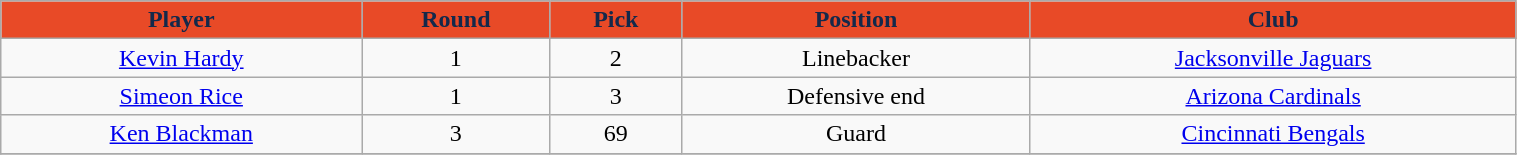<table class="wikitable" width="80%">
<tr align="center" style="background:#e84a27;color:#13294b;">
<td><strong>Player</strong></td>
<td><strong>Round</strong></td>
<td><strong>Pick</strong></td>
<td><strong>Position</strong></td>
<td><strong>Club</strong></td>
</tr>
<tr align="center" bgcolor="">
<td><a href='#'>Kevin Hardy</a></td>
<td>1</td>
<td>2</td>
<td>Linebacker</td>
<td><a href='#'>Jacksonville Jaguars</a></td>
</tr>
<tr align="center" bgcolor="">
<td><a href='#'>Simeon Rice</a></td>
<td>1</td>
<td>3</td>
<td>Defensive end</td>
<td><a href='#'>Arizona Cardinals</a></td>
</tr>
<tr align="center" bgcolor="">
<td><a href='#'>Ken Blackman</a></td>
<td>3</td>
<td>69</td>
<td>Guard</td>
<td><a href='#'>Cincinnati Bengals</a></td>
</tr>
<tr align="center" bgcolor="">
</tr>
</table>
